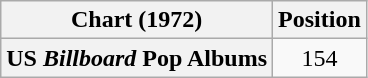<table class="wikitable plainrowheaders" style="text-align:center">
<tr>
<th>Chart (1972)</th>
<th>Position</th>
</tr>
<tr>
<th scope="row">US <em>Billboard</em> Pop Albums</th>
<td>154</td>
</tr>
</table>
